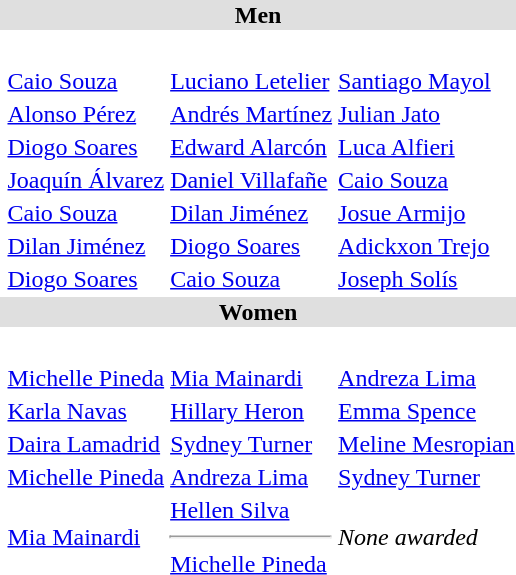<table>
<tr style="background:#dfdfdf;">
<td colspan="7" style="text-align:center;"><strong>Men</strong></td>
</tr>
<tr>
<th scope=row style="text-align:left"></th>
<td valign=top><br></td>
<td valign=top><br></td>
<td valign=top><br></td>
</tr>
<tr>
<th scope=row style="text-align:left"></th>
<td> <a href='#'>Caio Souza</a></td>
<td> <a href='#'>Luciano Letelier</a></td>
<td> <a href='#'>Santiago Mayol</a></td>
</tr>
<tr>
<th scope=row style="text-align:left"></th>
<td> <a href='#'>Alonso Pérez</a></td>
<td> <a href='#'>Andrés Martínez</a></td>
<td> <a href='#'>Julian Jato</a></td>
</tr>
<tr>
<th scope=row style="text-align:left"></th>
<td> <a href='#'>Diogo Soares</a></td>
<td> <a href='#'>Edward Alarcón</a></td>
<td> <a href='#'>Luca Alfieri</a></td>
</tr>
<tr>
<th scope=row style="text-align:left"></th>
<td> <a href='#'>Joaquín Álvarez</a></td>
<td> <a href='#'>Daniel Villafañe</a></td>
<td> <a href='#'>Caio Souza</a></td>
</tr>
<tr>
<th scope=row style="text-align:left"></th>
<td> <a href='#'>Caio Souza</a></td>
<td> <a href='#'>Dilan Jiménez</a></td>
<td> <a href='#'>Josue Armijo</a></td>
</tr>
<tr>
<th scope=row style="text-align:left"></th>
<td> <a href='#'>Dilan Jiménez</a></td>
<td> <a href='#'>Diogo Soares</a></td>
<td> <a href='#'>Adickxon Trejo</a></td>
</tr>
<tr>
<th scope=row style="text-align:left"></th>
<td> <a href='#'>Diogo Soares</a></td>
<td> <a href='#'>Caio Souza</a></td>
<td> <a href='#'>Joseph Solís</a></td>
</tr>
<tr style="background:#dfdfdf;">
<td colspan="7" style="text-align:center;"><strong>Women</strong></td>
</tr>
<tr>
<th scope=row style="text-align:left"></th>
<td valign=top><br></td>
<td valign=top><br></td>
<td valign=top><br></td>
</tr>
<tr>
<th scope=row style="text-align:left"></th>
<td> <a href='#'>Michelle Pineda</a></td>
<td> <a href='#'>Mia Mainardi</a></td>
<td> <a href='#'>Andreza Lima</a></td>
</tr>
<tr>
<th scope=row style="text-align:left"></th>
<td> <a href='#'>Karla Navas</a></td>
<td> <a href='#'>Hillary Heron</a></td>
<td> <a href='#'>Emma Spence</a></td>
</tr>
<tr>
<th scope=row style="text-align:left"></th>
<td> <a href='#'>Daira Lamadrid</a></td>
<td> <a href='#'>Sydney Turner</a></td>
<td> <a href='#'>Meline Mesropian</a></td>
</tr>
<tr>
<th scope=row style="text-align:left"></th>
<td> <a href='#'>Michelle Pineda</a></td>
<td> <a href='#'>Andreza Lima</a></td>
<td> <a href='#'>Sydney Turner</a></td>
</tr>
<tr>
<th scope=row style="text-align:left"></th>
<td> <a href='#'>Mia Mainardi</a></td>
<td> <a href='#'>Hellen Silva</a><hr> <a href='#'>Michelle Pineda</a></td>
<td><em>None awarded</em></td>
</tr>
</table>
